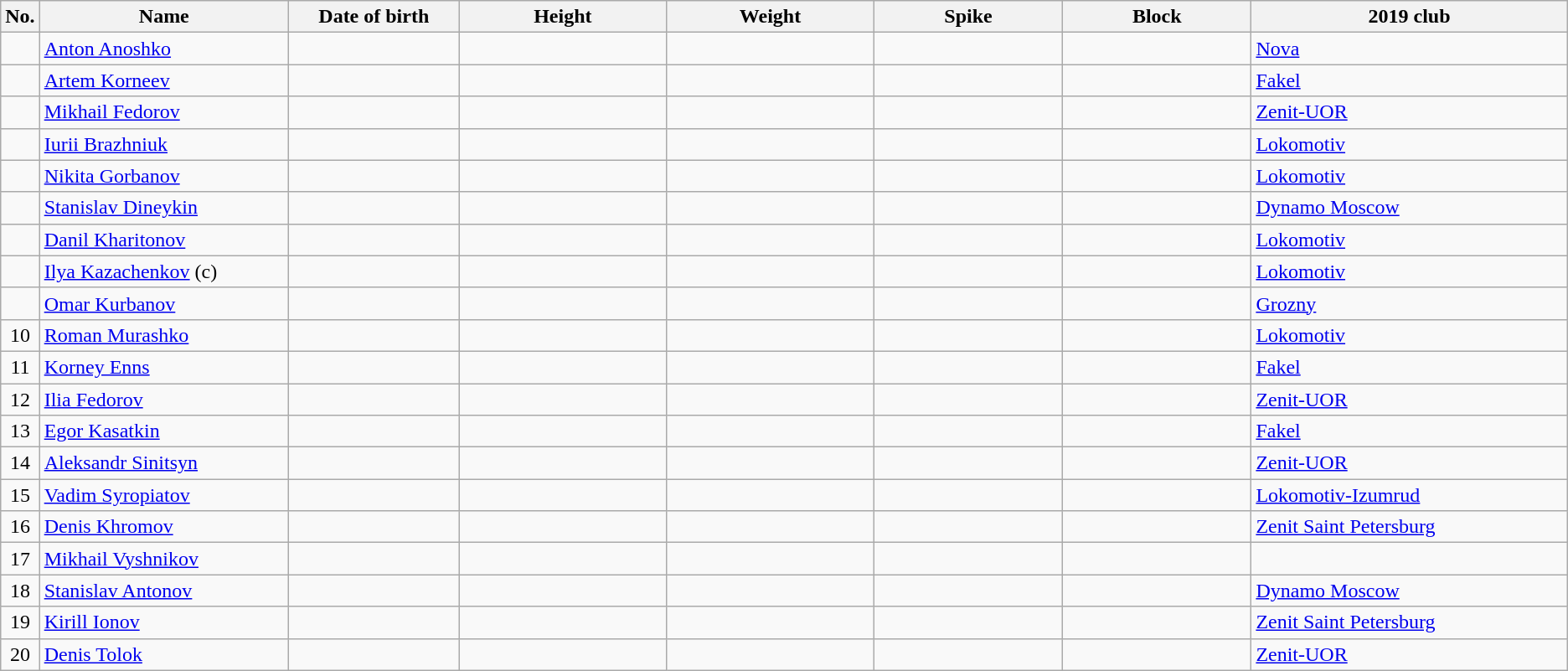<table class="wikitable sortable" style="text-align:center;">
<tr>
<th>No.</th>
<th style="width:13em">Name</th>
<th style="width:9em">Date of birth</th>
<th style="width:11em">Height</th>
<th style="width:11em">Weight</th>
<th style="width:10em">Spike</th>
<th style="width:10em">Block</th>
<th style="width:17em">2019 club</th>
</tr>
<tr>
<td></td>
<td align=left><a href='#'>Anton Anoshko</a></td>
<td align=right></td>
<td></td>
<td></td>
<td></td>
<td></td>
<td align=left> <a href='#'>Nova</a></td>
</tr>
<tr>
<td></td>
<td align=left><a href='#'>Artem Korneev</a></td>
<td align=right></td>
<td></td>
<td></td>
<td></td>
<td></td>
<td align=left> <a href='#'>Fakel</a></td>
</tr>
<tr>
<td></td>
<td align=left><a href='#'>Mikhail Fedorov</a></td>
<td align=right></td>
<td></td>
<td></td>
<td></td>
<td></td>
<td align=left> <a href='#'>Zenit-UOR</a></td>
</tr>
<tr>
<td></td>
<td align=left><a href='#'>Iurii Brazhniuk</a></td>
<td align=right></td>
<td></td>
<td></td>
<td></td>
<td></td>
<td align=left> <a href='#'>Lokomotiv</a></td>
</tr>
<tr>
<td></td>
<td align=left><a href='#'>Nikita Gorbanov</a></td>
<td align=right></td>
<td></td>
<td></td>
<td></td>
<td></td>
<td align=left> <a href='#'>Lokomotiv</a></td>
</tr>
<tr>
<td></td>
<td align=left><a href='#'>Stanislav Dineykin</a></td>
<td align=right></td>
<td></td>
<td></td>
<td></td>
<td></td>
<td align=left> <a href='#'>Dynamo Moscow</a></td>
</tr>
<tr>
<td></td>
<td align=left><a href='#'>Danil Kharitonov</a></td>
<td align=right></td>
<td></td>
<td></td>
<td></td>
<td></td>
<td align=left> <a href='#'>Lokomotiv</a></td>
</tr>
<tr>
<td></td>
<td align=left><a href='#'>Ilya Kazachenkov</a> (c)</td>
<td align=right></td>
<td></td>
<td></td>
<td></td>
<td></td>
<td align=left> <a href='#'>Lokomotiv</a></td>
</tr>
<tr>
<td></td>
<td align=left><a href='#'>Omar Kurbanov</a></td>
<td align=right></td>
<td></td>
<td></td>
<td></td>
<td></td>
<td align=left> <a href='#'>Grozny</a></td>
</tr>
<tr>
<td>10</td>
<td align=left><a href='#'>Roman Murashko</a></td>
<td align=right></td>
<td></td>
<td></td>
<td></td>
<td></td>
<td align=left> <a href='#'>Lokomotiv</a></td>
</tr>
<tr>
<td>11</td>
<td align=left><a href='#'>Korney Enns</a></td>
<td align=right></td>
<td></td>
<td></td>
<td></td>
<td></td>
<td align=left> <a href='#'>Fakel</a></td>
</tr>
<tr>
<td>12</td>
<td align=left><a href='#'>Ilia Fedorov</a></td>
<td align=right></td>
<td></td>
<td></td>
<td></td>
<td></td>
<td align=left> <a href='#'>Zenit-UOR</a></td>
</tr>
<tr>
<td>13</td>
<td align=left><a href='#'>Egor Kasatkin</a></td>
<td align=right></td>
<td></td>
<td></td>
<td></td>
<td></td>
<td align=left> <a href='#'>Fakel</a></td>
</tr>
<tr>
<td>14</td>
<td align=left><a href='#'>Aleksandr Sinitsyn</a></td>
<td align=right></td>
<td></td>
<td></td>
<td></td>
<td></td>
<td align=left> <a href='#'>Zenit-UOR</a></td>
</tr>
<tr>
<td>15</td>
<td align=left><a href='#'>Vadim Syropiatov</a></td>
<td align=right></td>
<td></td>
<td></td>
<td></td>
<td></td>
<td align=left> <a href='#'>Lokomotiv-Izumrud</a></td>
</tr>
<tr>
<td>16</td>
<td align=left><a href='#'>Denis Khromov</a></td>
<td align=right></td>
<td></td>
<td></td>
<td></td>
<td></td>
<td align=left> <a href='#'>Zenit Saint Petersburg</a></td>
</tr>
<tr>
<td>17</td>
<td align=left><a href='#'>Mikhail Vyshnikov</a></td>
<td align=right></td>
<td></td>
<td></td>
<td></td>
<td></td>
<td align=left> </td>
</tr>
<tr>
<td>18</td>
<td align=left><a href='#'>Stanislav Antonov</a></td>
<td align=right></td>
<td></td>
<td></td>
<td></td>
<td></td>
<td align=left> <a href='#'>Dynamo Moscow</a></td>
</tr>
<tr>
<td>19</td>
<td align=left><a href='#'>Kirill Ionov</a></td>
<td align=right></td>
<td></td>
<td></td>
<td></td>
<td></td>
<td align=left> <a href='#'>Zenit Saint Petersburg</a></td>
</tr>
<tr>
<td>20</td>
<td align=left><a href='#'>Denis Tolok</a></td>
<td align=right></td>
<td></td>
<td></td>
<td></td>
<td></td>
<td align=left> <a href='#'>Zenit-UOR</a></td>
</tr>
</table>
